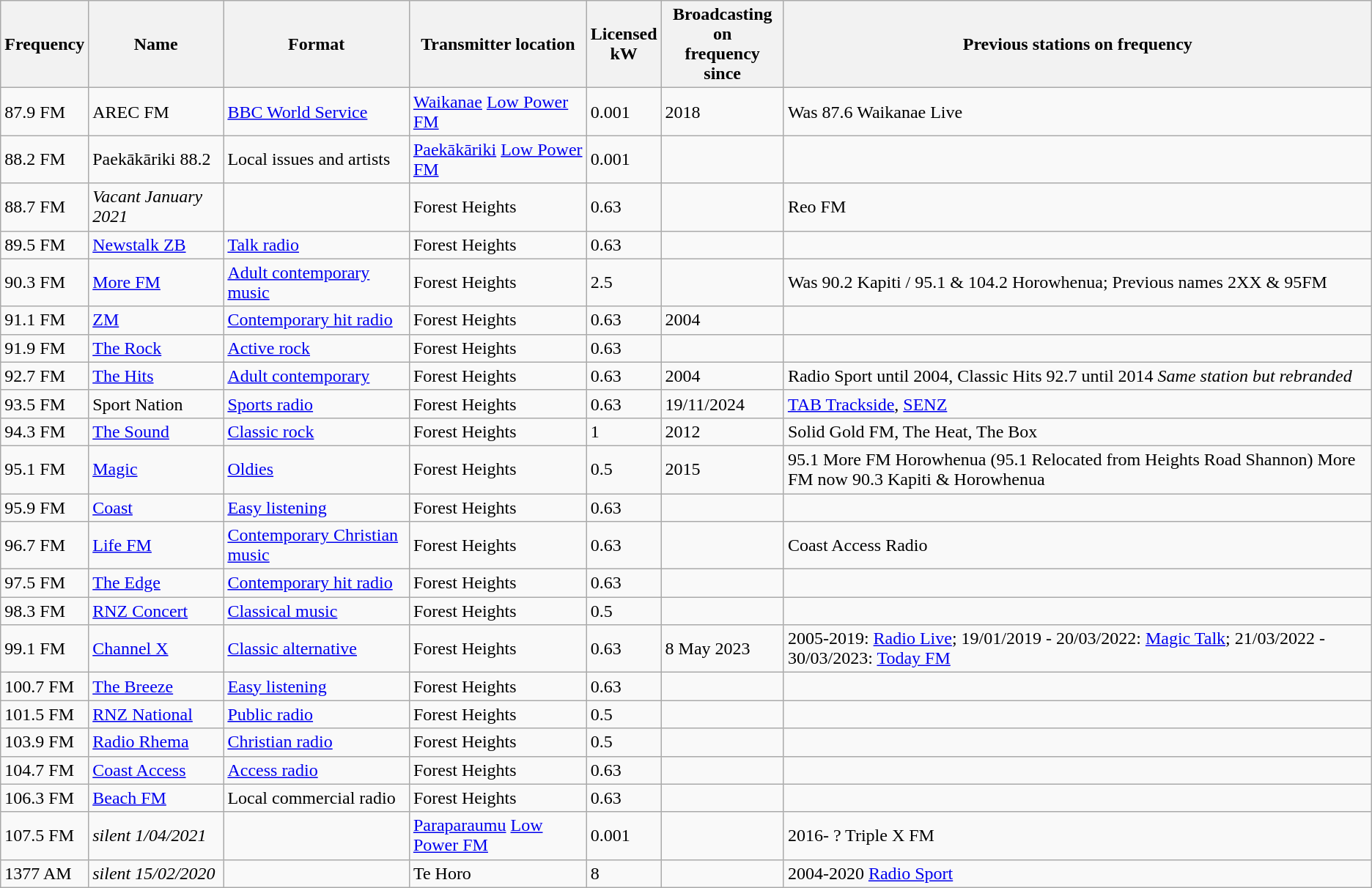<table class="wikitable sortable defaultleft col5right">
<tr>
<th>Frequency</th>
<th>Name</th>
<th>Format</th>
<th>Transmitter location</th>
<th>Licensed<br>kW</th>
<th>Broadcasting on<br>frequency since</th>
<th>Previous stations on frequency</th>
</tr>
<tr>
<td>87.9 FM</td>
<td>AREC FM </td>
<td><a href='#'>BBC World Service</a></td>
<td><a href='#'>Waikanae</a> <a href='#'>Low Power FM</a></td>
<td>0.001</td>
<td>2018</td>
<td>Was 87.6 Waikanae Live</td>
</tr>
<tr>
<td>88.2 FM</td>
<td>Paekākāriki 88.2 </td>
<td>Local issues and artists</td>
<td><a href='#'>Paekākāriki</a> <a href='#'>Low Power FM</a></td>
<td>0.001</td>
<td></td>
<td></td>
</tr>
<tr>
<td>88.7 FM</td>
<td><em>Vacant January 2021</em></td>
<td></td>
<td>Forest Heights</td>
<td>0.63</td>
<td></td>
<td>Reo FM</td>
</tr>
<tr>
<td>89.5 FM</td>
<td><a href='#'>Newstalk ZB</a></td>
<td><a href='#'>Talk radio</a></td>
<td>Forest Heights</td>
<td>0.63</td>
<td></td>
<td></td>
</tr>
<tr>
<td>90.3 FM</td>
<td><a href='#'>More FM</a></td>
<td><a href='#'>Adult contemporary music</a></td>
<td>Forest Heights</td>
<td>2.5</td>
<td></td>
<td>Was 90.2 Kapiti / 95.1 & 104.2 Horowhenua; Previous names 2XX & 95FM</td>
</tr>
<tr>
<td>91.1 FM</td>
<td><a href='#'>ZM</a></td>
<td><a href='#'>Contemporary hit radio</a></td>
<td>Forest Heights</td>
<td>0.63</td>
<td>2004</td>
<td></td>
</tr>
<tr>
<td>91.9 FM</td>
<td><a href='#'>The Rock</a></td>
<td><a href='#'>Active rock</a></td>
<td>Forest Heights</td>
<td>0.63</td>
<td></td>
<td></td>
</tr>
<tr>
<td>92.7 FM</td>
<td><a href='#'>The Hits</a></td>
<td><a href='#'>Adult contemporary</a></td>
<td>Forest Heights</td>
<td>0.63</td>
<td>2004</td>
<td>Radio Sport until 2004, Classic Hits 92.7 until 2014 <em>Same station but rebranded</em></td>
</tr>
<tr>
<td>93.5 FM</td>
<td>Sport Nation</td>
<td><a href='#'>Sports radio</a></td>
<td>Forest Heights</td>
<td>0.63</td>
<td>19/11/2024</td>
<td><a href='#'>TAB Trackside</a>, <a href='#'>SENZ</a></td>
</tr>
<tr>
<td>94.3 FM</td>
<td><a href='#'>The Sound</a></td>
<td><a href='#'>Classic rock</a></td>
<td>Forest Heights</td>
<td>1</td>
<td>2012</td>
<td>Solid Gold FM, The Heat, The Box</td>
</tr>
<tr>
<td>95.1 FM</td>
<td><a href='#'>Magic</a></td>
<td><a href='#'>Oldies</a></td>
<td>Forest Heights</td>
<td>0.5</td>
<td>2015</td>
<td>95.1 More FM Horowhenua (95.1 Relocated from Heights Road Shannon) More FM now 90.3 Kapiti & Horowhenua</td>
</tr>
<tr>
<td>95.9 FM</td>
<td><a href='#'>Coast</a></td>
<td><a href='#'>Easy listening</a></td>
<td>Forest Heights</td>
<td>0.63</td>
<td></td>
<td></td>
</tr>
<tr>
<td>96.7 FM</td>
<td><a href='#'>Life FM</a></td>
<td><a href='#'>Contemporary Christian music</a></td>
<td>Forest Heights</td>
<td>0.63</td>
<td></td>
<td>Coast Access Radio</td>
</tr>
<tr>
<td>97.5 FM</td>
<td><a href='#'>The Edge</a></td>
<td><a href='#'>Contemporary hit radio</a></td>
<td>Forest Heights</td>
<td>0.63</td>
<td></td>
<td></td>
</tr>
<tr>
<td>98.3 FM</td>
<td><a href='#'>RNZ Concert</a></td>
<td><a href='#'>Classical music</a></td>
<td>Forest Heights</td>
<td>0.5</td>
<td></td>
<td></td>
</tr>
<tr>
<td>99.1 FM</td>
<td><a href='#'>Channel X</a></td>
<td><a href='#'>Classic alternative</a></td>
<td>Forest Heights</td>
<td>0.63</td>
<td>8 May 2023</td>
<td>2005-2019: <a href='#'>Radio Live</a>; 19/01/2019 - 20/03/2022: <a href='#'>Magic Talk</a>; 21/03/2022 - 30/03/2023: <a href='#'>Today FM</a></td>
</tr>
<tr>
<td>100.7 FM</td>
<td><a href='#'>The Breeze</a></td>
<td><a href='#'>Easy listening</a></td>
<td>Forest Heights</td>
<td>0.63</td>
<td></td>
<td></td>
</tr>
<tr>
<td>101.5 FM</td>
<td><a href='#'>RNZ National</a></td>
<td><a href='#'>Public radio</a></td>
<td>Forest Heights</td>
<td>0.5</td>
<td></td>
<td></td>
</tr>
<tr>
<td>103.9 FM</td>
<td><a href='#'>Radio Rhema</a></td>
<td><a href='#'>Christian radio</a></td>
<td>Forest Heights</td>
<td>0.5</td>
<td></td>
<td></td>
</tr>
<tr>
<td>104.7 FM</td>
<td><a href='#'>Coast Access</a></td>
<td><a href='#'>Access radio</a></td>
<td>Forest Heights</td>
<td>0.63</td>
<td></td>
<td></td>
</tr>
<tr>
<td>106.3 FM</td>
<td><a href='#'>Beach FM</a></td>
<td>Local commercial radio</td>
<td>Forest Heights</td>
<td>0.63</td>
<td></td>
<td></td>
</tr>
<tr>
<td>107.5 FM</td>
<td><em>silent 1/04/2021</em></td>
<td></td>
<td><a href='#'>Paraparaumu</a> <a href='#'>Low Power FM</a></td>
<td>0.001</td>
<td></td>
<td>2016- ? Triple X FM </td>
</tr>
<tr>
<td>1377 AM</td>
<td><em>silent 15/02/2020</em></td>
<td></td>
<td>Te Horo</td>
<td>8</td>
<td></td>
<td>2004-2020 <a href='#'>Radio Sport</a></td>
</tr>
</table>
